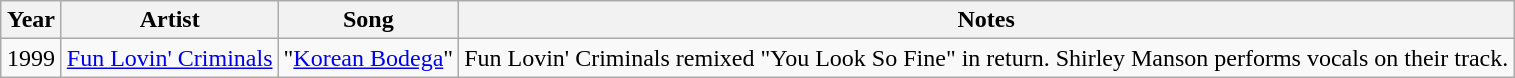<table class="wikitable">
<tr>
<th style="text-align:center; width:33px;">Year</th>
<th style="text-align:center;">Artist</th>
<th style="text-align:center;">Song</th>
<th style="text-align:center;">Notes</th>
</tr>
<tr>
<td style="text-align:center;">1999</td>
<td><a href='#'>Fun Lovin' Criminals</a></td>
<td>"<a href='#'>Korean Bodega</a>"</td>
<td>Fun Lovin' Criminals remixed "You Look So Fine" in return. Shirley Manson performs vocals on their track.</td>
</tr>
</table>
